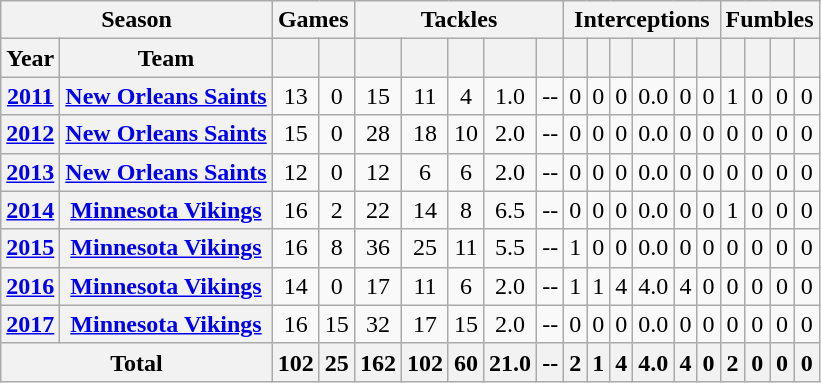<table class="wikitable" style="text-align:center;">
<tr>
<th colspan="2">Season</th>
<th colspan="2">Games</th>
<th colspan="5">Tackles</th>
<th colspan="6">Interceptions</th>
<th colspan="4">Fumbles</th>
</tr>
<tr>
<th>Year</th>
<th>Team</th>
<th></th>
<th></th>
<th></th>
<th></th>
<th></th>
<th></th>
<th></th>
<th></th>
<th></th>
<th></th>
<th></th>
<th></th>
<th></th>
<th></th>
<th></th>
<th></th>
<th></th>
</tr>
<tr>
<th><a href='#'>2011</a></th>
<th><a href='#'>New Orleans Saints</a></th>
<td>13</td>
<td>0</td>
<td>15</td>
<td>11</td>
<td>4</td>
<td>1.0</td>
<td>--</td>
<td>0</td>
<td>0</td>
<td>0</td>
<td>0.0</td>
<td>0</td>
<td>0</td>
<td>1</td>
<td>0</td>
<td>0</td>
<td>0</td>
</tr>
<tr>
<th><a href='#'>2012</a></th>
<th><a href='#'>New Orleans Saints</a></th>
<td>15</td>
<td>0</td>
<td>28</td>
<td>18</td>
<td>10</td>
<td>2.0</td>
<td>--</td>
<td>0</td>
<td>0</td>
<td>0</td>
<td>0.0</td>
<td>0</td>
<td>0</td>
<td>0</td>
<td>0</td>
<td>0</td>
<td>0</td>
</tr>
<tr>
<th><a href='#'>2013</a></th>
<th><a href='#'>New Orleans Saints</a></th>
<td>12</td>
<td>0</td>
<td>12</td>
<td>6</td>
<td>6</td>
<td>2.0</td>
<td>--</td>
<td>0</td>
<td>0</td>
<td>0</td>
<td>0.0</td>
<td>0</td>
<td>0</td>
<td>0</td>
<td>0</td>
<td>0</td>
<td>0</td>
</tr>
<tr>
<th><a href='#'>2014</a></th>
<th><a href='#'>Minnesota Vikings</a></th>
<td>16</td>
<td>2</td>
<td>22</td>
<td>14</td>
<td>8</td>
<td>6.5</td>
<td>--</td>
<td>0</td>
<td>0</td>
<td>0</td>
<td>0.0</td>
<td>0</td>
<td>0</td>
<td>1</td>
<td>0</td>
<td>0</td>
<td>0</td>
</tr>
<tr>
<th><a href='#'>2015</a></th>
<th><a href='#'>Minnesota Vikings</a></th>
<td>16</td>
<td>8</td>
<td>36</td>
<td>25</td>
<td>11</td>
<td>5.5</td>
<td>--</td>
<td>1</td>
<td>0</td>
<td>0</td>
<td>0.0</td>
<td>0</td>
<td>0</td>
<td>0</td>
<td>0</td>
<td>0</td>
<td>0</td>
</tr>
<tr>
<th><a href='#'>2016</a></th>
<th><a href='#'>Minnesota Vikings</a></th>
<td>14</td>
<td>0</td>
<td>17</td>
<td>11</td>
<td>6</td>
<td>2.0</td>
<td>--</td>
<td>1</td>
<td>1</td>
<td>4</td>
<td>4.0</td>
<td>4</td>
<td>0</td>
<td>0</td>
<td>0</td>
<td>0</td>
<td>0</td>
</tr>
<tr>
<th><a href='#'>2017</a></th>
<th><a href='#'>Minnesota Vikings</a></th>
<td>16</td>
<td>15</td>
<td>32</td>
<td>17</td>
<td>15</td>
<td>2.0</td>
<td>--</td>
<td>0</td>
<td>0</td>
<td>0</td>
<td>0.0</td>
<td>0</td>
<td>0</td>
<td>0</td>
<td>0</td>
<td>0</td>
<td>0</td>
</tr>
<tr>
<th colspan="2">Total</th>
<th>102</th>
<th>25</th>
<th>162</th>
<th>102</th>
<th>60</th>
<th>21.0</th>
<th>--</th>
<th>2</th>
<th>1</th>
<th>4</th>
<th>4.0</th>
<th>4</th>
<th>0</th>
<th>2</th>
<th>0</th>
<th>0</th>
<th>0</th>
</tr>
</table>
